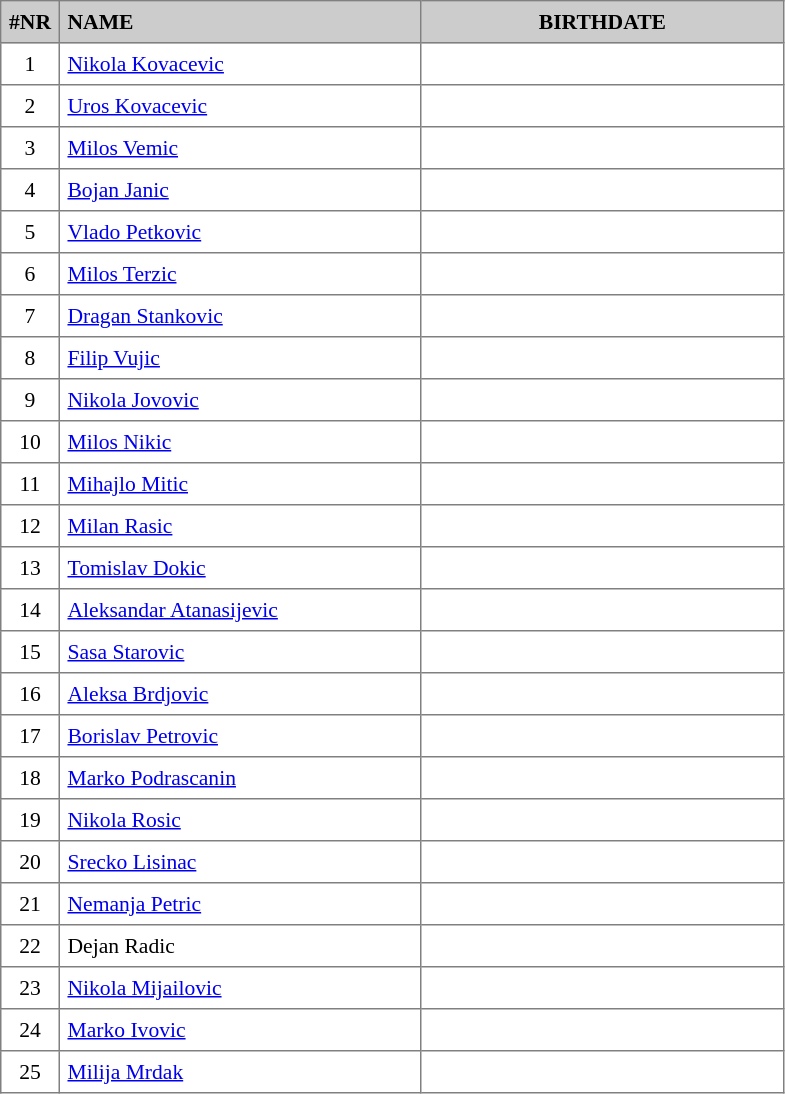<table border="1" cellspacing="2" cellpadding="5" style="border-collapse: collapse; font-size: 90%;">
<tr style="background:#ccc;">
<th>#NR</th>
<th style="text-align:left; width:16em;">NAME</th>
<th style="text-align:center; width:16em;">BIRTHDATE</th>
</tr>
<tr>
<td style=text-align:center;>1</td>
<td><a href='#'>Nikola Kovacevic</a></td>
<td align=center></td>
</tr>
<tr>
<td style=text-align:center;>2</td>
<td><a href='#'>Uros Kovacevic</a></td>
<td align=center></td>
</tr>
<tr>
<td style=text-align:center;>3</td>
<td><a href='#'>Milos Vemic</a></td>
<td align=center></td>
</tr>
<tr>
<td style=text-align:center;>4</td>
<td><a href='#'>Bojan Janic</a></td>
<td align=center></td>
</tr>
<tr>
<td style=text-align:center;>5</td>
<td><a href='#'>Vlado Petkovic</a></td>
<td align=center></td>
</tr>
<tr>
<td style=text-align:center;>6</td>
<td><a href='#'>Milos Terzic</a></td>
<td align=center></td>
</tr>
<tr>
<td style=text-align:center;>7</td>
<td><a href='#'>Dragan Stankovic</a></td>
<td align=center></td>
</tr>
<tr>
<td style=text-align:center;>8</td>
<td><a href='#'>Filip Vujic</a></td>
<td align=center></td>
</tr>
<tr>
<td style=text-align:center;>9</td>
<td><a href='#'>Nikola Jovovic</a></td>
<td align=center></td>
</tr>
<tr>
<td style=text-align:center;>10</td>
<td><a href='#'>Milos Nikic</a></td>
<td align=center></td>
</tr>
<tr>
<td style=text-align:center;>11</td>
<td><a href='#'>Mihajlo Mitic</a></td>
<td align=center></td>
</tr>
<tr>
<td style=text-align:center;>12</td>
<td><a href='#'>Milan Rasic</a></td>
<td align=center></td>
</tr>
<tr>
<td style=text-align:center;>13</td>
<td><a href='#'>Tomislav Dokic</a></td>
<td align=center></td>
</tr>
<tr>
<td style=text-align:center;>14</td>
<td><a href='#'>Aleksandar Atanasijevic</a></td>
<td align=center></td>
</tr>
<tr>
<td style=text-align:center;>15</td>
<td><a href='#'>Sasa Starovic</a></td>
<td align=center></td>
</tr>
<tr>
<td style=text-align:center;>16</td>
<td><a href='#'>Aleksa Brdjovic</a></td>
<td align=center></td>
</tr>
<tr>
<td style=text-align:center;>17</td>
<td><a href='#'>Borislav Petrovic</a></td>
<td align=center></td>
</tr>
<tr>
<td style=text-align:center;>18</td>
<td><a href='#'>Marko Podrascanin</a></td>
<td align=center></td>
</tr>
<tr>
<td style=text-align:center;>19</td>
<td><a href='#'>Nikola Rosic</a></td>
<td align=center></td>
</tr>
<tr>
<td style=text-align:center;>20</td>
<td><a href='#'>Srecko Lisinac</a></td>
<td align=center></td>
</tr>
<tr>
<td style=text-align:center;>21</td>
<td><a href='#'>Nemanja Petric</a></td>
<td align=center></td>
</tr>
<tr>
<td style=text-align:center;>22</td>
<td>Dejan Radic</td>
<td align=center></td>
</tr>
<tr>
<td style=text-align:center;>23</td>
<td><a href='#'>Nikola Mijailovic</a></td>
<td align=center></td>
</tr>
<tr>
<td style=text-align:center;>24</td>
<td><a href='#'>Marko Ivovic</a></td>
<td align=center></td>
</tr>
<tr>
<td style=text-align:center;>25</td>
<td><a href='#'>Milija Mrdak</a></td>
<td align=center></td>
</tr>
</table>
